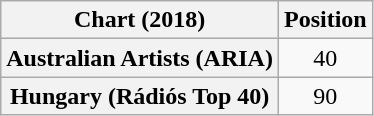<table class="wikitable plainrowheaders" style="text-align:center">
<tr>
<th scope="col">Chart (2018)</th>
<th scope="col">Position</th>
</tr>
<tr>
<th scope="row">Australian Artists (ARIA)</th>
<td>40</td>
</tr>
<tr>
<th scope="row">Hungary (Rádiós Top 40)</th>
<td>90</td>
</tr>
</table>
